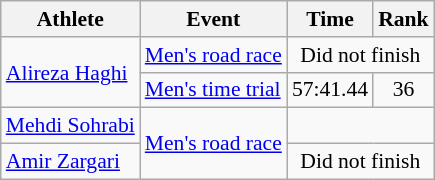<table class="wikitable" style="font-size:90%;">
<tr>
<th>Athlete</th>
<th>Event</th>
<th>Time</th>
<th>Rank</th>
</tr>
<tr align=center>
<td rowspan=2 align=left><a href='#'>Alireza Haghi</a></td>
<td align="left"><a href='#'>Men's road race</a></td>
<td colspan="2">Did not finish</td>
</tr>
<tr align=center>
<td align=left><a href='#'>Men's time trial</a></td>
<td>57:41.44</td>
<td>36</td>
</tr>
<tr align=center>
<td align=left><a href='#'>Mehdi Sohrabi</a></td>
<td rowspan=2 align=left><a href='#'>Men's road race</a></td>
<td colspan=2></td>
</tr>
<tr align=center>
<td align=left><a href='#'>Amir Zargari</a></td>
<td colspan=2>Did not finish</td>
</tr>
</table>
